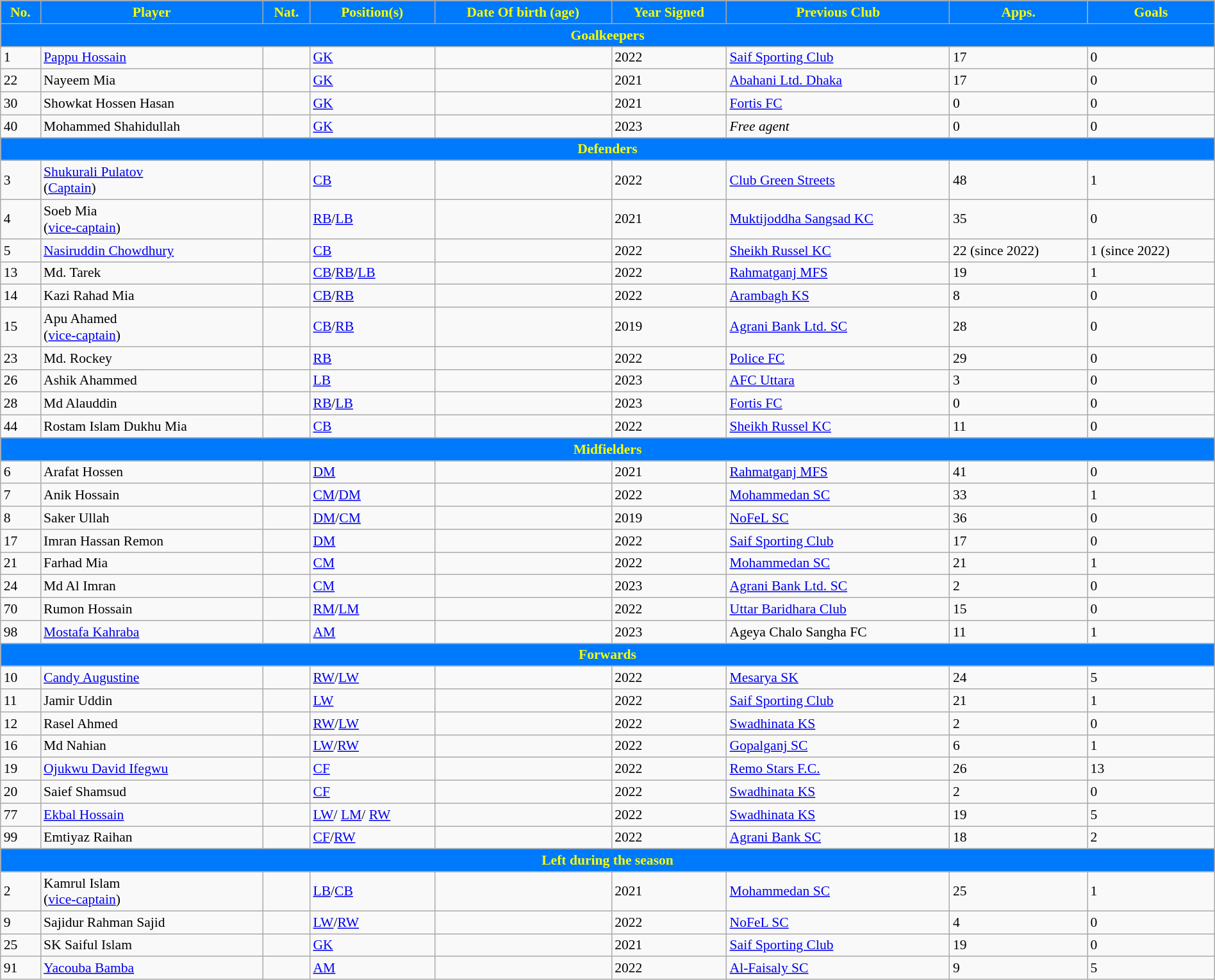<table class="wikitable sortable" style="text-align:left; font-size:90%; width:100%">
<tr>
<th style="background:#007AFC; color:#FBFD00; text-align:center;">No.</th>
<th style="background:#007AFC; color:#FBFD00; text-align:center;">Player</th>
<th style="background:#007AFC; color:#FBFD00; text-align:center;">Nat.</th>
<th style="background:#007AFC; color:#FBFD00; text-align:center;">Position(s)</th>
<th style="background:#007AFC; color:#FBFD00; text-align:center;">Date Of birth (age)</th>
<th style="background:#007AFC; color:#FBFD00; text-align:center;">Year Signed</th>
<th style="background:#007AFC; color:#FBFD00; text-align:center;">Previous Club</th>
<th style="background:#007AFC; color:#FBFD00; text-align:center;">Apps.</th>
<th style="background:#007AFC; color:#FBFD00; text-align:center;">Goals</th>
</tr>
<tr>
<th colspan="9" style="background:#007AFC; color:#FBFD00; text-align:center"><strong>Goalkeepers</strong></th>
</tr>
<tr>
<td>1</td>
<td><a href='#'>Pappu Hossain</a></td>
<td></td>
<td><a href='#'>GK</a></td>
<td></td>
<td>2022</td>
<td><a href='#'>Saif Sporting Club</a></td>
<td>17</td>
<td>0</td>
</tr>
<tr>
<td>22</td>
<td>Nayeem Mia</td>
<td></td>
<td><a href='#'>GK</a></td>
<td></td>
<td>2021</td>
<td><a href='#'>Abahani Ltd. Dhaka</a></td>
<td>17</td>
<td>0</td>
</tr>
<tr>
<td>30</td>
<td>Showkat Hossen Hasan</td>
<td></td>
<td><a href='#'>GK</a></td>
<td></td>
<td>2021</td>
<td><a href='#'>Fortis FC</a></td>
<td>0</td>
<td>0</td>
</tr>
<tr>
<td>40</td>
<td>Mohammed Shahidullah</td>
<td></td>
<td><a href='#'>GK</a></td>
<td></td>
<td>2023</td>
<td><em>Free agent</em></td>
<td>0</td>
<td>0</td>
</tr>
<tr>
<th colspan="9" style="background:#007AFC; color:#FBFD00; text-align:center"><strong>Defenders</strong></th>
</tr>
<tr>
<td>3</td>
<td><a href='#'>Shukurali Pulatov</a><br>(<a href='#'>Captain</a>)</td>
<td></td>
<td><a href='#'>CB</a></td>
<td></td>
<td>2022</td>
<td> <a href='#'>Club Green Streets</a></td>
<td>48</td>
<td>1</td>
</tr>
<tr>
<td>4</td>
<td>Soeb Mia<br>(<a href='#'>vice-captain</a>)</td>
<td></td>
<td><a href='#'>RB</a>/<a href='#'>LB</a></td>
<td></td>
<td>2021</td>
<td><a href='#'>Muktijoddha Sangsad KC</a></td>
<td>35</td>
<td>0</td>
</tr>
<tr>
<td>5</td>
<td><a href='#'>Nasiruddin Chowdhury</a></td>
<td></td>
<td><a href='#'>CB</a></td>
<td></td>
<td>2022</td>
<td><a href='#'>Sheikh Russel KC</a></td>
<td>22 (since 2022)</td>
<td>1 (since 2022)</td>
</tr>
<tr>
<td>13</td>
<td>Md. Tarek</td>
<td></td>
<td><a href='#'>CB</a>/<a href='#'>RB</a>/<a href='#'>LB</a></td>
<td></td>
<td>2022</td>
<td><a href='#'>Rahmatganj MFS</a></td>
<td>19</td>
<td>1</td>
</tr>
<tr>
<td>14</td>
<td>Kazi Rahad Mia</td>
<td></td>
<td><a href='#'>CB</a>/<a href='#'>RB</a></td>
<td></td>
<td>2022</td>
<td><a href='#'>Arambagh KS</a></td>
<td>8</td>
<td>0</td>
</tr>
<tr>
<td>15</td>
<td>Apu Ahamed<br>(<a href='#'>vice-captain</a>)</td>
<td></td>
<td><a href='#'>CB</a>/<a href='#'>RB</a></td>
<td></td>
<td>2019</td>
<td><a href='#'>Agrani Bank Ltd. SC</a></td>
<td>28</td>
<td>0</td>
</tr>
<tr>
<td>23</td>
<td>Md. Rockey</td>
<td></td>
<td><a href='#'>RB</a></td>
<td></td>
<td>2022</td>
<td><a href='#'>Police FC</a></td>
<td>29</td>
<td>0</td>
</tr>
<tr>
<td>26</td>
<td>Ashik Ahammed</td>
<td></td>
<td><a href='#'>LB</a></td>
<td></td>
<td>2023</td>
<td><a href='#'>AFC Uttara</a></td>
<td>3</td>
<td>0</td>
</tr>
<tr>
<td>28</td>
<td>Md Alauddin</td>
<td></td>
<td><a href='#'>RB</a>/<a href='#'>LB</a></td>
<td></td>
<td>2023</td>
<td><a href='#'>Fortis FC</a></td>
<td>0</td>
<td>0</td>
</tr>
<tr>
<td>44</td>
<td>Rostam Islam Dukhu Mia</td>
<td></td>
<td><a href='#'>CB</a></td>
<td></td>
<td>2022</td>
<td><a href='#'>Sheikh Russel KC</a></td>
<td>11</td>
<td>0</td>
</tr>
<tr>
<th colspan="9" style="background:#007AFC; color:#FBFD00; text-align:center"><strong>Midfielders</strong></th>
</tr>
<tr>
<td>6</td>
<td>Arafat Hossen</td>
<td></td>
<td><a href='#'>DM</a></td>
<td></td>
<td>2021</td>
<td><a href='#'>Rahmatganj MFS</a></td>
<td>41</td>
<td>0</td>
</tr>
<tr>
<td>7</td>
<td>Anik Hossain</td>
<td></td>
<td><a href='#'>CM</a>/<a href='#'>DM</a></td>
<td></td>
<td>2022</td>
<td><a href='#'>Mohammedan SC</a></td>
<td>33</td>
<td>1</td>
</tr>
<tr>
<td>8</td>
<td>Saker Ullah</td>
<td></td>
<td><a href='#'>DM</a>/<a href='#'>CM</a></td>
<td></td>
<td>2019</td>
<td><a href='#'>NoFeL SC</a></td>
<td>36</td>
<td>0</td>
</tr>
<tr>
<td>17</td>
<td>Imran Hassan Remon</td>
<td></td>
<td><a href='#'>DM</a></td>
<td></td>
<td>2022</td>
<td><a href='#'>Saif Sporting Club</a></td>
<td>17</td>
<td>0</td>
</tr>
<tr>
<td>21</td>
<td>Farhad Mia</td>
<td></td>
<td><a href='#'>CM</a></td>
<td></td>
<td>2022</td>
<td><a href='#'>Mohammedan SC</a></td>
<td>21</td>
<td>1</td>
</tr>
<tr>
<td>24</td>
<td>Md Al Imran</td>
<td></td>
<td><a href='#'>CM</a></td>
<td></td>
<td>2023</td>
<td><a href='#'>Agrani Bank Ltd. SC</a></td>
<td>2</td>
<td>0</td>
</tr>
<tr>
<td>70</td>
<td>Rumon Hossain</td>
<td></td>
<td><a href='#'>RM</a>/<a href='#'>LM</a></td>
<td></td>
<td>2022</td>
<td><a href='#'>Uttar Baridhara Club</a></td>
<td>15</td>
<td>0</td>
</tr>
<tr>
<td>98</td>
<td><a href='#'>Mostafa Kahraba</a></td>
<td></td>
<td><a href='#'>AM</a></td>
<td></td>
<td>2023</td>
<td> Ageya Chalo Sangha FC</td>
<td>11</td>
<td>1</td>
</tr>
<tr>
<th colspan="9" style="background:#007AFC; color:#FBFD00; text-align:center"><strong>Forwards</strong></th>
</tr>
<tr>
<td>10</td>
<td><a href='#'>Candy Augustine</a></td>
<td></td>
<td><a href='#'>RW</a>/<a href='#'>LW</a></td>
<td></td>
<td>2022</td>
<td> <a href='#'>Mesarya SK</a></td>
<td>24</td>
<td>5</td>
</tr>
<tr>
<td>11</td>
<td>Jamir Uddin</td>
<td></td>
<td><a href='#'>LW</a></td>
<td></td>
<td>2022</td>
<td><a href='#'>Saif Sporting Club</a></td>
<td>21</td>
<td>1</td>
</tr>
<tr>
<td>12</td>
<td>Rasel Ahmed</td>
<td></td>
<td><a href='#'>RW</a>/<a href='#'>LW</a></td>
<td></td>
<td>2022</td>
<td><a href='#'>Swadhinata KS</a></td>
<td>2</td>
<td>0</td>
</tr>
<tr>
<td>16</td>
<td>Md Nahian</td>
<td></td>
<td><a href='#'>LW</a>/<a href='#'>RW</a></td>
<td></td>
<td>2022</td>
<td><a href='#'>Gopalganj SC</a></td>
<td>6</td>
<td>1</td>
</tr>
<tr>
<td>19</td>
<td><a href='#'>Ojukwu David Ifegwu</a></td>
<td></td>
<td><a href='#'>CF</a></td>
<td></td>
<td>2022</td>
<td> <a href='#'>Remo Stars F.C.</a></td>
<td>26</td>
<td>13</td>
</tr>
<tr>
<td>20</td>
<td>Saief Shamsud</td>
<td></td>
<td><a href='#'>CF</a></td>
<td></td>
<td>2022</td>
<td><a href='#'>Swadhinata KS</a></td>
<td>2</td>
<td>0</td>
</tr>
<tr>
<td>77</td>
<td><a href='#'>Ekbal Hossain</a></td>
<td></td>
<td><a href='#'>LW</a>/ <a href='#'>LM</a>/ <a href='#'>RW</a></td>
<td></td>
<td>2022</td>
<td><a href='#'>Swadhinata KS</a></td>
<td>19</td>
<td>5</td>
</tr>
<tr>
<td>99</td>
<td>Emtiyaz Raihan</td>
<td></td>
<td><a href='#'>CF</a>/<a href='#'>RW</a></td>
<td></td>
<td>2022</td>
<td><a href='#'>Agrani Bank SC</a></td>
<td>18</td>
<td>2</td>
</tr>
<tr>
<th colspan="9" style="background:#007AFC; color:#FBFD00; text-align:center"><strong>Left during the season</strong></th>
</tr>
<tr>
<td>2</td>
<td>Kamrul Islam<br>(<a href='#'>vice-captain</a>)</td>
<td></td>
<td><a href='#'>LB</a>/<a href='#'>CB</a></td>
<td></td>
<td>2021</td>
<td><a href='#'>Mohammedan SC</a></td>
<td>25</td>
<td>1</td>
</tr>
<tr>
<td>9</td>
<td>Sajidur Rahman Sajid</td>
<td></td>
<td><a href='#'>LW</a>/<a href='#'>RW</a></td>
<td></td>
<td>2022</td>
<td><a href='#'>NoFeL SC</a></td>
<td>4</td>
<td>0</td>
</tr>
<tr>
<td>25</td>
<td>SK Saiful Islam</td>
<td></td>
<td><a href='#'>GK</a></td>
<td></td>
<td>2021</td>
<td><a href='#'>Saif Sporting Club</a></td>
<td>19</td>
<td>0</td>
</tr>
<tr>
<td>91</td>
<td><a href='#'>Yacouba Bamba</a></td>
<td></td>
<td><a href='#'>AM</a></td>
<td></td>
<td>2022</td>
<td> <a href='#'>Al-Faisaly SC</a></td>
<td>9</td>
<td>5</td>
</tr>
</table>
